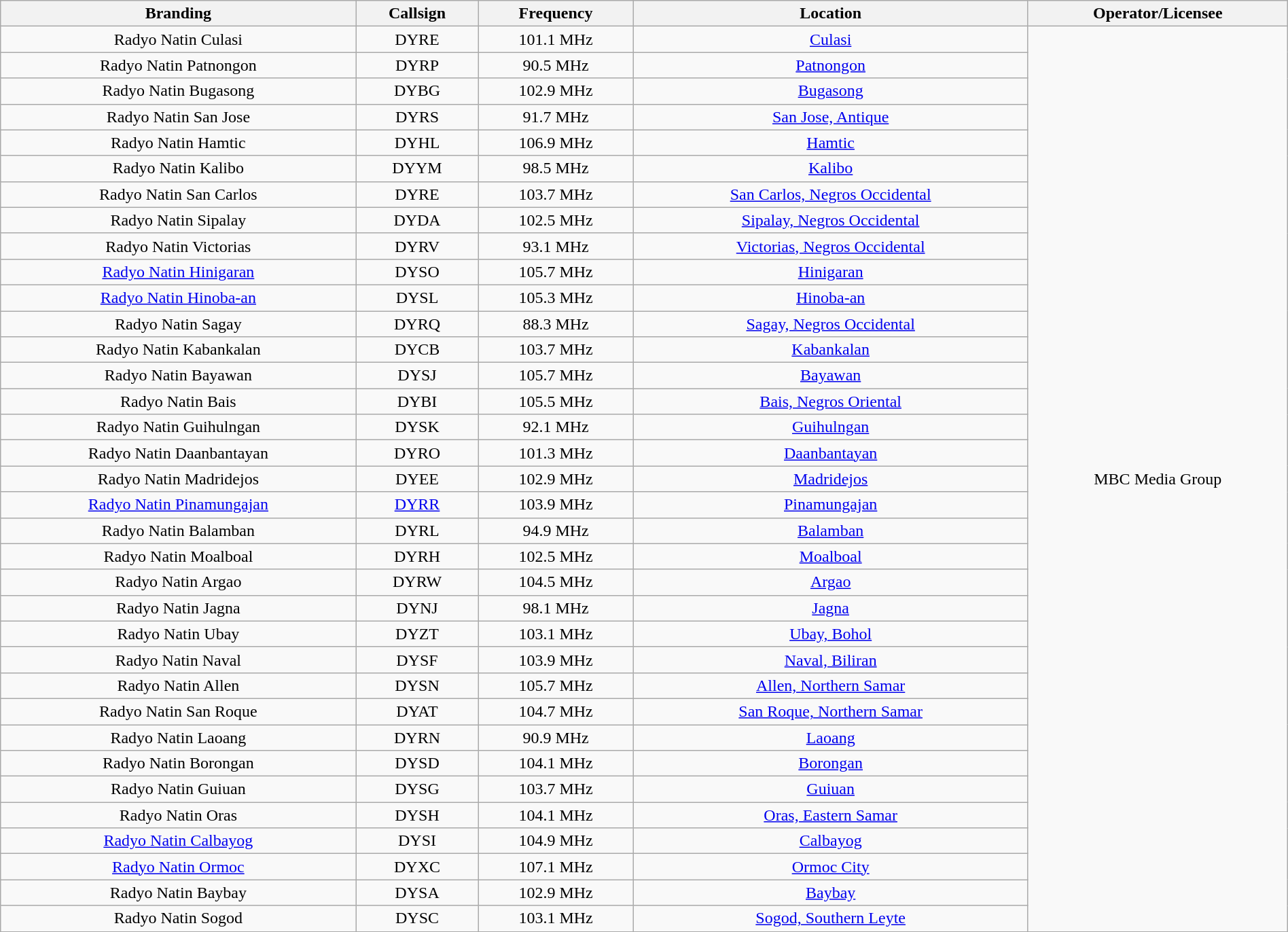<table class="wikitable" style="width:100%; text-align:center;">
<tr>
<th>Branding</th>
<th>Callsign</th>
<th>Frequency</th>
<th>Location</th>
<th>Operator/Licensee</th>
</tr>
<tr>
<td>Radyo Natin Culasi</td>
<td>DYRE</td>
<td>101.1 MHz</td>
<td><a href='#'>Culasi</a></td>
<td rowspan="35">MBC Media Group</td>
</tr>
<tr>
<td>Radyo Natin Patnongon</td>
<td>DYRP</td>
<td>90.5 MHz</td>
<td><a href='#'>Patnongon</a></td>
</tr>
<tr>
<td>Radyo Natin Bugasong</td>
<td>DYBG</td>
<td>102.9 MHz</td>
<td><a href='#'>Bugasong</a></td>
</tr>
<tr>
<td>Radyo Natin San Jose</td>
<td>DYRS</td>
<td>91.7 MHz</td>
<td><a href='#'>San Jose, Antique</a></td>
</tr>
<tr>
<td>Radyo Natin Hamtic</td>
<td>DYHL</td>
<td>106.9 MHz</td>
<td><a href='#'>Hamtic</a></td>
</tr>
<tr>
<td>Radyo Natin Kalibo</td>
<td>DYYM</td>
<td>98.5 MHz</td>
<td><a href='#'>Kalibo</a></td>
</tr>
<tr>
<td>Radyo Natin San Carlos</td>
<td>DYRE</td>
<td>103.7 MHz</td>
<td><a href='#'>San Carlos, Negros Occidental</a></td>
</tr>
<tr>
<td>Radyo Natin Sipalay</td>
<td>DYDA</td>
<td>102.5 MHz</td>
<td><a href='#'>Sipalay, Negros Occidental</a></td>
</tr>
<tr>
<td>Radyo Natin Victorias</td>
<td>DYRV</td>
<td>93.1 MHz</td>
<td><a href='#'>Victorias, Negros Occidental</a></td>
</tr>
<tr>
<td><a href='#'>Radyo Natin Hinigaran</a></td>
<td>DYSO</td>
<td>105.7 MHz</td>
<td><a href='#'>Hinigaran</a></td>
</tr>
<tr>
<td><a href='#'>Radyo Natin Hinoba-an</a></td>
<td>DYSL</td>
<td>105.3 MHz</td>
<td><a href='#'>Hinoba-an</a></td>
</tr>
<tr>
<td>Radyo Natin Sagay</td>
<td>DYRQ</td>
<td>88.3 MHz</td>
<td><a href='#'>Sagay, Negros Occidental</a></td>
</tr>
<tr>
<td>Radyo Natin Kabankalan</td>
<td>DYCB</td>
<td>103.7 MHz</td>
<td><a href='#'>Kabankalan</a></td>
</tr>
<tr>
<td>Radyo Natin Bayawan</td>
<td>DYSJ</td>
<td>105.7 MHz</td>
<td><a href='#'>Bayawan</a></td>
</tr>
<tr>
<td>Radyo Natin Bais</td>
<td>DYBI</td>
<td>105.5 MHz</td>
<td><a href='#'>Bais, Negros Oriental</a></td>
</tr>
<tr>
<td>Radyo Natin Guihulngan</td>
<td>DYSK</td>
<td>92.1 MHz</td>
<td><a href='#'>Guihulngan</a></td>
</tr>
<tr>
<td>Radyo Natin Daanbantayan</td>
<td>DYRO</td>
<td>101.3 MHz</td>
<td><a href='#'>Daanbantayan</a></td>
</tr>
<tr>
<td>Radyo Natin Madridejos</td>
<td>DYEE</td>
<td>102.9 MHz</td>
<td><a href='#'>Madridejos</a></td>
</tr>
<tr>
<td><a href='#'>Radyo Natin Pinamungajan</a></td>
<td><a href='#'>DYRR</a></td>
<td>103.9 MHz</td>
<td><a href='#'>Pinamungajan</a></td>
</tr>
<tr>
<td>Radyo Natin Balamban</td>
<td>DYRL</td>
<td>94.9 MHz</td>
<td><a href='#'>Balamban</a></td>
</tr>
<tr>
<td>Radyo Natin Moalboal</td>
<td>DYRH</td>
<td>102.5 MHz</td>
<td><a href='#'>Moalboal</a></td>
</tr>
<tr>
<td>Radyo Natin Argao</td>
<td>DYRW</td>
<td>104.5 MHz</td>
<td><a href='#'>Argao</a></td>
</tr>
<tr>
<td>Radyo Natin Jagna</td>
<td>DYNJ</td>
<td>98.1 MHz</td>
<td><a href='#'>Jagna</a></td>
</tr>
<tr>
<td>Radyo Natin Ubay</td>
<td>DYZT</td>
<td>103.1 MHz</td>
<td><a href='#'>Ubay, Bohol</a></td>
</tr>
<tr>
<td>Radyo Natin Naval</td>
<td>DYSF</td>
<td>103.9 MHz</td>
<td><a href='#'>Naval, Biliran</a></td>
</tr>
<tr>
<td>Radyo Natin Allen</td>
<td>DYSN</td>
<td>105.7 MHz</td>
<td><a href='#'>Allen, Northern Samar</a></td>
</tr>
<tr>
<td>Radyo Natin San Roque</td>
<td>DYAT</td>
<td>104.7 MHz</td>
<td><a href='#'>San Roque, Northern Samar</a></td>
</tr>
<tr>
<td>Radyo Natin Laoang</td>
<td>DYRN</td>
<td>90.9 MHz</td>
<td><a href='#'>Laoang</a></td>
</tr>
<tr>
<td>Radyo Natin Borongan</td>
<td>DYSD</td>
<td>104.1 MHz</td>
<td><a href='#'>Borongan</a></td>
</tr>
<tr>
<td>Radyo Natin Guiuan</td>
<td>DYSG</td>
<td>103.7 MHz</td>
<td><a href='#'>Guiuan</a></td>
</tr>
<tr>
<td>Radyo Natin Oras</td>
<td>DYSH</td>
<td>104.1 MHz</td>
<td><a href='#'>Oras, Eastern Samar</a></td>
</tr>
<tr>
<td><a href='#'>Radyo Natin Calbayog</a></td>
<td>DYSI</td>
<td>104.9 MHz</td>
<td><a href='#'>Calbayog</a></td>
</tr>
<tr>
<td><a href='#'>Radyo Natin Ormoc</a></td>
<td>DYXC</td>
<td>107.1 MHz</td>
<td><a href='#'>Ormoc City</a></td>
</tr>
<tr>
<td>Radyo Natin Baybay</td>
<td>DYSA</td>
<td>102.9 MHz</td>
<td><a href='#'>Baybay</a></td>
</tr>
<tr>
<td>Radyo Natin Sogod</td>
<td>DYSC</td>
<td>103.1 MHz</td>
<td><a href='#'>Sogod, Southern Leyte</a></td>
</tr>
</table>
